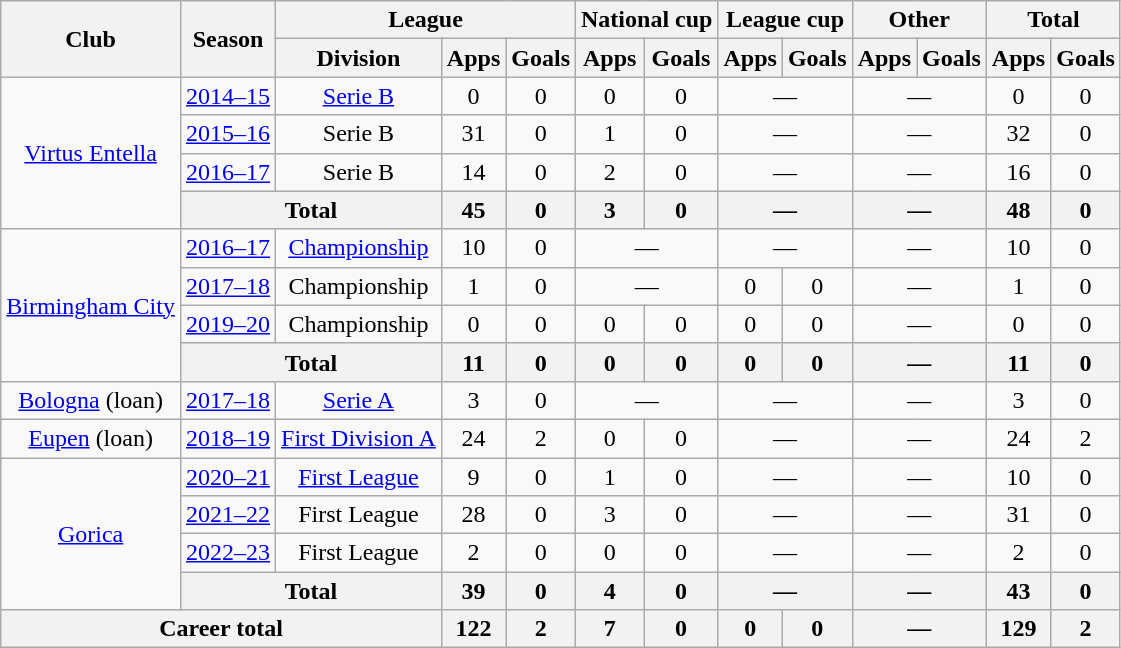<table class=wikitable style="text-align:center">
<tr>
<th rowspan=2>Club</th>
<th rowspan=2>Season</th>
<th colspan=3>League</th>
<th colspan=2>National cup</th>
<th colspan=2>League cup</th>
<th colspan=2>Other</th>
<th colspan=2>Total</th>
</tr>
<tr>
<th>Division</th>
<th>Apps</th>
<th>Goals</th>
<th>Apps</th>
<th>Goals</th>
<th>Apps</th>
<th>Goals</th>
<th>Apps</th>
<th>Goals</th>
<th>Apps</th>
<th>Goals</th>
</tr>
<tr>
<td rowspan=4><a href='#'>Virtus Entella</a></td>
<td><a href='#'>2014–15</a></td>
<td><a href='#'>Serie B</a></td>
<td>0</td>
<td>0</td>
<td>0</td>
<td>0</td>
<td colspan=2>—</td>
<td colspan=2>—</td>
<td>0</td>
<td>0</td>
</tr>
<tr>
<td><a href='#'>2015–16</a></td>
<td>Serie B</td>
<td>31</td>
<td>0</td>
<td>1</td>
<td>0</td>
<td colspan=2>—</td>
<td colspan=2>—</td>
<td>32</td>
<td>0</td>
</tr>
<tr>
<td><a href='#'>2016–17</a></td>
<td>Serie B</td>
<td>14</td>
<td>0</td>
<td>2</td>
<td>0</td>
<td colspan=2>—</td>
<td colspan=2>—</td>
<td>16</td>
<td>0</td>
</tr>
<tr>
<th colspan=2>Total</th>
<th>45</th>
<th>0</th>
<th>3</th>
<th>0</th>
<th colspan=2>—</th>
<th colspan=2>—</th>
<th>48</th>
<th>0</th>
</tr>
<tr>
<td rowspan=4><a href='#'>Birmingham City</a></td>
<td><a href='#'>2016–17</a></td>
<td><a href='#'>Championship</a></td>
<td>10</td>
<td>0</td>
<td colspan=2>—</td>
<td colspan=2>—</td>
<td colspan=2>—</td>
<td>10</td>
<td>0</td>
</tr>
<tr>
<td><a href='#'>2017–18</a></td>
<td>Championship</td>
<td>1</td>
<td>0</td>
<td colspan=2>—</td>
<td>0</td>
<td>0</td>
<td colspan=2>—</td>
<td>1</td>
<td>0</td>
</tr>
<tr>
<td><a href='#'>2019–20</a></td>
<td>Championship</td>
<td>0</td>
<td>0</td>
<td>0</td>
<td>0</td>
<td>0</td>
<td>0</td>
<td colspan=2>—</td>
<td>0</td>
<td>0</td>
</tr>
<tr>
<th colspan=2>Total</th>
<th>11</th>
<th>0</th>
<th>0</th>
<th>0</th>
<th>0</th>
<th>0</th>
<th colspan=2>—</th>
<th>11</th>
<th>0</th>
</tr>
<tr>
<td><a href='#'>Bologna</a> (loan)</td>
<td><a href='#'>2017–18</a></td>
<td><a href='#'>Serie A</a></td>
<td>3</td>
<td>0</td>
<td colspan=2>—</td>
<td colspan=2>—</td>
<td colspan=2>—</td>
<td>3</td>
<td>0</td>
</tr>
<tr>
<td><a href='#'>Eupen</a> (loan)</td>
<td><a href='#'>2018–19</a></td>
<td><a href='#'>First Division A</a></td>
<td>24</td>
<td>2</td>
<td>0</td>
<td>0</td>
<td colspan=2>—</td>
<td colspan=2>—</td>
<td>24</td>
<td>2</td>
</tr>
<tr>
<td rowspan=4><a href='#'>Gorica</a></td>
<td><a href='#'>2020–21</a></td>
<td><a href='#'>First League</a></td>
<td>9</td>
<td>0</td>
<td>1</td>
<td>0</td>
<td colspan=2>—</td>
<td colspan=2>—</td>
<td>10</td>
<td>0</td>
</tr>
<tr>
<td><a href='#'>2021–22</a></td>
<td>First League</td>
<td>28</td>
<td>0</td>
<td>3</td>
<td>0</td>
<td colspan=2>—</td>
<td colspan=2>—</td>
<td>31</td>
<td>0</td>
</tr>
<tr>
<td><a href='#'>2022–23</a></td>
<td>First League</td>
<td>2</td>
<td>0</td>
<td>0</td>
<td>0</td>
<td colspan=2>—</td>
<td colspan=2>—</td>
<td>2</td>
<td>0</td>
</tr>
<tr>
<th colspan=2>Total</th>
<th>39</th>
<th>0</th>
<th>4</th>
<th>0</th>
<th colspan=2>—</th>
<th colspan=2>—</th>
<th>43</th>
<th>0</th>
</tr>
<tr>
<th colspan=3>Career total</th>
<th>122</th>
<th>2</th>
<th>7</th>
<th>0</th>
<th>0</th>
<th>0</th>
<th colspan=2>—</th>
<th>129</th>
<th>2</th>
</tr>
</table>
